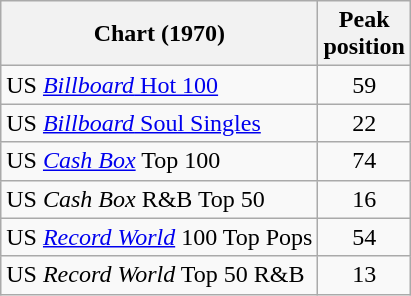<table class="wikitable">
<tr>
<th>Chart (1970)</th>
<th>Peak<br>position</th>
</tr>
<tr>
<td>US <a href='#'><em>Billboard</em> Hot 100</a></td>
<td align="center">59</td>
</tr>
<tr>
<td>US <a href='#'><em>Billboard</em> Soul Singles</a></td>
<td align="center">22</td>
</tr>
<tr>
<td>US <em><a href='#'>Cash Box</a></em> Top 100</td>
<td align="center">74</td>
</tr>
<tr>
<td>US <em>Cash Box</em> R&B Top 50</td>
<td align="center">16</td>
</tr>
<tr>
<td>US <em><a href='#'>Record World</a></em> 100 Top Pops</td>
<td align="center">54</td>
</tr>
<tr>
<td>US <em>Record World</em> Top 50 R&B</td>
<td align="center">13</td>
</tr>
</table>
